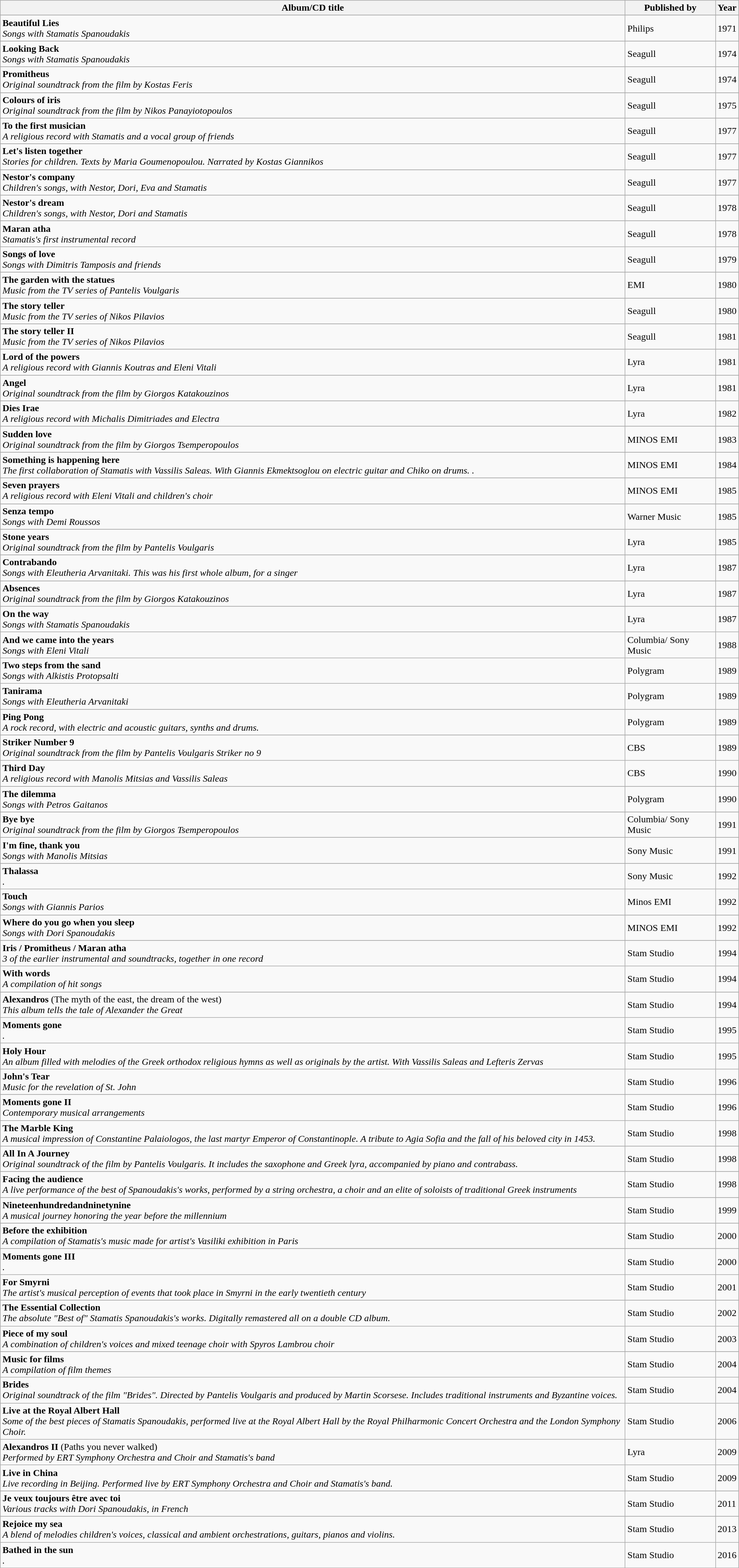<table class="wikitable">
<tr>
<th>Album/CD title</th>
<th>Published by</th>
<th>Year</th>
</tr>
<tr>
</tr>
<tr>
<td><strong>Beautiful Lies</strong><br><em>Songs with Stamatis Spanoudakis</em></td>
<td>Philips</td>
<td>1971</td>
</tr>
<tr>
</tr>
<tr>
<td><strong>Looking Back</strong><br><em>Songs with Stamatis Spanoudakis</em></td>
<td>Seagull</td>
<td>1974</td>
</tr>
<tr>
</tr>
<tr>
<td><strong>Promitheus</strong><br><em>Original soundtrack from the film by Kostas Feris</em></td>
<td>Seagull</td>
<td>1974</td>
</tr>
<tr>
</tr>
<tr>
<td><strong>Colours of iris</strong><br><em>Original soundtrack from the film by Nikos Panayiotopoulos</em></td>
<td>Seagull</td>
<td>1975</td>
</tr>
<tr>
</tr>
<tr>
<td><strong>To the first musician</strong><br><em>A religious record with Stamatis and a vocal group of friends</em></td>
<td>Seagull</td>
<td>1977</td>
</tr>
<tr>
</tr>
<tr>
<td><strong>Let's listen together</strong><br><em>Stories for children. Texts by Maria Goumenopoulou. Nαrrαted by Kostas Giannikos</em></td>
<td>Seagull</td>
<td>1977</td>
</tr>
<tr>
</tr>
<tr>
<td><strong>Nestor's company</strong><br><em>Children's songs, with Nestor, Dori, Eva and Stamatis</em></td>
<td>Seagull</td>
<td>1977</td>
</tr>
<tr>
</tr>
<tr>
<td><strong>Nestor's dream</strong><br><em>Children's songs, with Nestor, Dori and Stamatis</em></td>
<td>Seagull</td>
<td>1978</td>
</tr>
<tr>
</tr>
<tr>
<td><strong>Maran atha</strong><br><em>Stamatis's first instrumental record</em></td>
<td>Seagull</td>
<td>1978</td>
</tr>
<tr>
<td><strong>Songs of love</strong><br><em>Songs with Dimitris Tamposis and friends</em></td>
<td>Seagull</td>
<td>1979</td>
</tr>
<tr>
</tr>
<tr>
<td><strong>The garden with the statues</strong><br><em>Music from the TV series of Pantelis Voulgaris</em></td>
<td>ΕΜΙ</td>
<td>1980</td>
</tr>
<tr>
</tr>
<tr>
<td><strong>The story teller</strong><br><em>Music from the TV series of Nikos Pilavios</em></td>
<td>Seagull</td>
<td>1980</td>
</tr>
<tr>
</tr>
<tr>
<td><strong>The story teller ΙΙ</strong><br><em>Music from the TV series of Nikos Pilavios</em></td>
<td>Seagull</td>
<td>1981</td>
</tr>
<tr>
</tr>
<tr>
<td><strong>Lord of the powers</strong><br><em>A religious record with Giannis Koutras and Eleni Vitali</em></td>
<td>Lyra</td>
<td>1981</td>
</tr>
<tr>
</tr>
<tr>
<td><strong>Angel</strong><br><em>Original soundtrack from the film by Giorgos Katakouzinos</em></td>
<td>Lyra</td>
<td>1981</td>
</tr>
<tr>
</tr>
<tr>
<td><strong>Dies Irae</strong><br><em>A religious record with Michalis Dimitriades and Electra</em></td>
<td>Lyra</td>
<td>1982</td>
</tr>
<tr>
</tr>
<tr>
<td><strong>Sudden love</strong><br><em>Original soundtrack from the film by Giorgos Tsemperopoulos</em></td>
<td>MINOS EMI</td>
<td>1983</td>
</tr>
<tr>
</tr>
<tr>
<td><strong>Something is happening here</strong><br><em>The first collaboration of Stamatis with Vassilis Saleas. With Giannis Ekmektsoglou on electric guitar and Chiko on drums.</em>
<em>.</em></td>
<td>MINOS EMI</td>
<td>1984</td>
</tr>
<tr>
</tr>
<tr>
<td><strong>Seven prayers</strong><br><em>A religious record with Eleni Vitali and children's choir</em></td>
<td>MINOS EMI</td>
<td>1985</td>
</tr>
<tr>
</tr>
<tr>
<td><strong>Senza tempo</strong><br><em>Songs with Demi Roussos</em></td>
<td>Warner Music</td>
<td>1985</td>
</tr>
<tr>
</tr>
<tr>
<td><strong>Stone years</strong><br><em>Original soundtrack from the film by Pantelis Voulgaris</em></td>
<td>Lyra</td>
<td>1985</td>
</tr>
<tr>
</tr>
<tr>
<td><strong>Contrabando</strong><br><em>Songs with Eleutheria Arvanitaki. This was his first whole album, for a singer</em></td>
<td>Lyra</td>
<td>1987</td>
</tr>
<tr>
</tr>
<tr>
<td><strong>Absences</strong><br><em>Original soundtrack from the film by Giorgos Katakouzinos</em></td>
<td>Lyra</td>
<td>1987</td>
</tr>
<tr>
</tr>
<tr>
<td><strong>On the way</strong><br><em>Songs with Stamatis Spanoudakis</em></td>
<td>Lyra</td>
<td>1987</td>
</tr>
<tr>
<td><strong>And we came into the years</strong><br><em>Songs with Eleni Vitali</em></td>
<td>Columbia/ Sony Music</td>
<td>1988</td>
</tr>
<tr>
<td><strong>Two steps from the sand</strong><br><em>Songs with Alkistis Protopsalti</em></td>
<td>Polygram</td>
<td>1989</td>
</tr>
<tr>
<td><strong>Tanirama</strong><br><em>Songs with Eleutheria Arvanitaki</em></td>
<td>Polygram</td>
<td>1989</td>
</tr>
<tr>
</tr>
<tr>
<td><strong>Ping Pong</strong><br><em>A rock record, with electric and acoustic guitars, synths and drums.</em></td>
<td>Polygram</td>
<td>1989</td>
</tr>
<tr>
</tr>
<tr>
<td><strong>Striker Number 9</strong><br><em>Original soundtrack from the film by Pantelis Voulgaris Striker no 9</em></td>
<td>CBS</td>
<td>1989</td>
</tr>
<tr>
<td><strong>Third Day</strong><br><em>A religious record with Manolis Mitsias and Vassilis Saleas</em></td>
<td>CBS</td>
<td>1990</td>
</tr>
<tr>
</tr>
<tr>
<td><strong>The dilemma</strong><br><em>Songs with Petros Gaitanos</em></td>
<td>Polygram</td>
<td>1990</td>
</tr>
<tr>
</tr>
<tr>
<td><strong>Bye bye</strong><br><em>Original soundtrack from the film by Giorgos Tsemperopoulos</em></td>
<td>Columbia/ Sony Music</td>
<td>1991</td>
</tr>
<tr>
</tr>
<tr>
<td><strong>I'm fine, thank you</strong><br><em>Songs with Manolis Mitsias</em></td>
<td>Sony Music</td>
<td>1991</td>
</tr>
<tr>
</tr>
<tr>
<td><strong>Thalassa</strong><br><em>.</em></td>
<td>Sony Music</td>
<td>1992</td>
</tr>
<tr>
<td><strong>Touch</strong><br><em>Songs with Giannis Parios</em></td>
<td>Minos EMI</td>
<td>1992</td>
</tr>
<tr>
</tr>
<tr>
<td><strong>Where do you go when you sleep</strong><br><em>Songs with Dori Spanoudakis</em></td>
<td>MINOS EMI</td>
<td>1992</td>
</tr>
<tr>
</tr>
<tr>
<td><strong>Iris / Promitheus / Maran atha</strong><br><em>3 of the earlier instrumental and soundtracks, together in one record</em></td>
<td>Stam Studio</td>
<td>1994</td>
</tr>
<tr>
<td><strong>With words</strong><br><em>A compilation of hit songs</em></td>
<td>Stam Studio</td>
<td>1994</td>
</tr>
<tr>
</tr>
<tr>
<td><strong>Alexandros</strong> (The myth of the east, the dream of the west)<br><em>This album tells the tale of Alexander the Great</em></td>
<td>Stam Studio</td>
<td>1994</td>
</tr>
<tr>
<td><strong>Moments gone</strong><br><em>.</em></td>
<td>Stam Studio</td>
<td>1995</td>
</tr>
<tr>
<td><strong>Holy Hour</strong><br><em>An album filled with melodies of the Greek orthodox religious hymns as well as originals by the artist.</em>
<em>With Vassilis Saleas and Lefteris Zervas</em></td>
<td>Stam Studio</td>
<td>1995</td>
</tr>
<tr>
<td><strong>John's Tear</strong><br><em>Music for the revelation of St. John</em></td>
<td>Stam Studio</td>
<td>1996</td>
</tr>
<tr>
</tr>
<tr>
<td><strong>Moments gone II</strong><br><em>Contemporary musical arrangements</em></td>
<td>Stam Studio</td>
<td>1996</td>
</tr>
<tr>
<td><strong>The Marble King</strong><br><em>A musical impression of Constantine Palaiologos, the last martyr Emperor of Constantinople. A tribute to Agia Sofia and the fall of his beloved city in 1453.</em></td>
<td>Stam Studio</td>
<td>1998</td>
</tr>
<tr>
</tr>
<tr>
<td><strong>All In A Journey</strong><br><em>Original soundtrack of the film by Pantelis Voulgaris. It includes the saxophone and Greek lyra, accompanied by piano and contrabass.</em></td>
<td>Stam Studio</td>
<td>1998</td>
</tr>
<tr>
</tr>
<tr>
<td><strong>Facing the audience</strong><br><em>A live performance of the best of Spanoudakis's works, performed by a string orchestra, a choir and an elite of soloists of traditional Greek instruments</em></td>
<td>Stam Studio</td>
<td>1998</td>
</tr>
<tr>
</tr>
<tr>
<td><strong>Nineteenhundredandninetynine</strong><br><em>A musical journey honoring the year before the millennium</em></td>
<td>Stam Studio</td>
<td>1999</td>
</tr>
<tr>
</tr>
<tr>
<td><strong>Before the exhibition</strong><br><em>A compilation of Stamatis's music made for artist's Vasiliki exhibition in Paris</em></td>
<td>Stam Studio</td>
<td>2000</td>
</tr>
<tr>
</tr>
<tr>
<td><strong>Moments gone III</strong><br><em>.</em></td>
<td>Stam Studio</td>
<td>2000</td>
</tr>
<tr>
<td><strong>For Smyrni</strong><br><em>The artist's musical perception of events that took place in Smyrni in the early twentieth century</em></td>
<td>Stam Studio</td>
<td>2001</td>
</tr>
<tr>
</tr>
<tr>
<td><strong>The Essential Collection</strong><br><em>The absolute "Best of" Stamatis Spanoudakis's works. Digitally remastered all on a double CD album.</em></td>
<td>Stam Studio</td>
<td>2002</td>
</tr>
<tr>
<td><strong>Piece of my soul</strong><br><em>A combination of children's voices and mixed teenage choir with Spyros Lambrou choir</em></td>
<td>Stam Studio</td>
<td>2003</td>
</tr>
<tr>
</tr>
<tr>
<td><strong>Music for films</strong><br><em>A compilation of film themes</em></td>
<td>Stam Studio</td>
<td>2004</td>
</tr>
<tr>
<td><strong>Brides</strong><br><em>Original soundtrack of the film "Brides". Directed by Pantelis Voulgaris and produced by Martin Scorsese. Includes traditional instruments and Byzantine voices.</em></td>
<td>Stam Studio</td>
<td>2004</td>
</tr>
<tr>
<td><strong>Live at the Royal Albert Hall</strong><br><em>Some of the best pieces of Stamatis Spanoudakis, performed live at the Royal Albert Hall by the Royal Philharmonic Concert Orchestra and the London Symphony Choir.</em></td>
<td>Stam Studio</td>
<td>2006</td>
</tr>
<tr>
<td><strong>Alexandros II</strong> (Paths you never walked)<br><em>Performed by ERT Symphony Orchestra and Choir and Stamatis's band</em></td>
<td>Lyra</td>
<td>2009</td>
</tr>
<tr>
<td><strong>Live in China</strong><br><em>Live recording in Beijing. Performed live by ERT Symphony Orchestra and Choir and Stamatis's band.</em></td>
<td>Stam Studio</td>
<td>2009</td>
</tr>
<tr>
</tr>
<tr>
<td><strong>Je veux toujours être avec toi</strong><br><em>Various tracks with Dori Spanoudakis, in French</em></td>
<td>Stam Studio</td>
<td>2011</td>
</tr>
<tr>
</tr>
<tr>
<td><strong>Rejoice my sea</strong><br><em>A blend of melodies children's voices, classical and ambient orchestrations, guitars, pianos and violins.</em></td>
<td>Stam Studio</td>
<td>2013</td>
</tr>
<tr>
<td><strong>Bathed in the sun</strong><br><em>.</em></td>
<td>Stam Studio</td>
<td>2016</td>
</tr>
<tr>
</tr>
</table>
